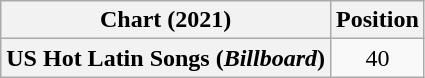<table class="wikitable plainrowheaders" style="text-align:center">
<tr>
<th>Chart (2021)</th>
<th>Position</th>
</tr>
<tr>
<th scope="row">US Hot Latin Songs (<em>Billboard</em>)</th>
<td align="center">40</td>
</tr>
</table>
